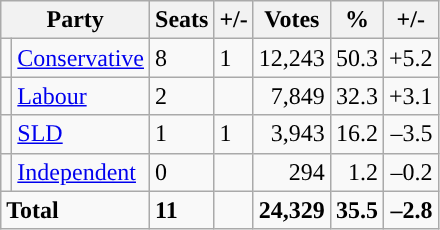<table class="wikitable sortable">
<tr>
<th colspan="2">Party</th>
<th>Seats</th>
<th>+/-</th>
<th>Votes</th>
<th>%</th>
<th>+/-</th>
</tr>
<tr>
<td style="background-color: "></td>
<td><a href='#'>Conservative</a></td>
<td>8</td>
<td> 1</td>
<td style="text-align:right;">12,243</td>
<td style="text-align:right;">50.3</td>
<td style="text-align:right;">+5.2</td>
</tr>
<tr>
<td style="background-color: "></td>
<td><a href='#'>Labour</a></td>
<td>2</td>
<td></td>
<td style="text-align:right;">7,849</td>
<td style="text-align:right;">32.3</td>
<td style="text-align:right;">+3.1</td>
</tr>
<tr>
<td style="background-color: "></td>
<td><a href='#'>SLD</a></td>
<td>1</td>
<td> 1</td>
<td style="text-align:right;">3,943</td>
<td style="text-align:right;">16.2</td>
<td style="text-align:right;">–3.5</td>
</tr>
<tr>
<td style="background-color: "></td>
<td><a href='#'>Independent</a></td>
<td>0</td>
<td></td>
<td style="text-align:right;">294</td>
<td style="text-align:right;">1.2</td>
<td style="text-align:right;">–0.2</td>
</tr>
<tr>
<td colspan="2"><strong>Total</strong></td>
<td><strong>11</strong></td>
<td></td>
<td style="text-align:right;"><strong>24,329</strong></td>
<td style="text-align:right;"><strong>35.5</strong></td>
<td style="text-align:right;"><strong>–2.8</strong></td>
</tr>
</table>
